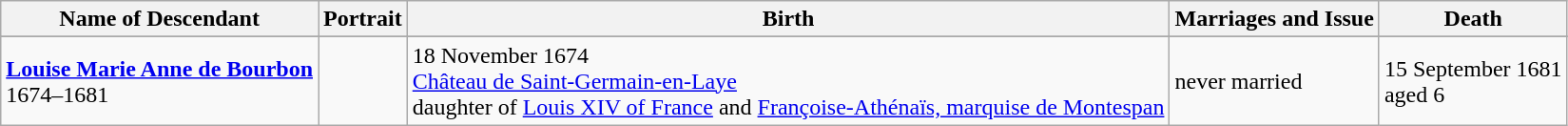<table class="wikitable">
<tr ->
<th>Name of Descendant</th>
<th>Portrait</th>
<th>Birth</th>
<th>Marriages and Issue</th>
<th>Death</th>
</tr>
<tr ->
</tr>
<tr>
<td><strong><a href='#'>Louise Marie Anne de Bourbon</a></strong><br>1674–1681</td>
<td></td>
<td>18 November 1674<br><a href='#'>Château de Saint-Germain-en-Laye</a><br>daughter of <a href='#'>Louis XIV of France</a> and <a href='#'>Françoise-Athénaïs, marquise de Montespan</a></td>
<td>never married</td>
<td>15 September 1681<br>aged 6</td>
</tr>
</table>
